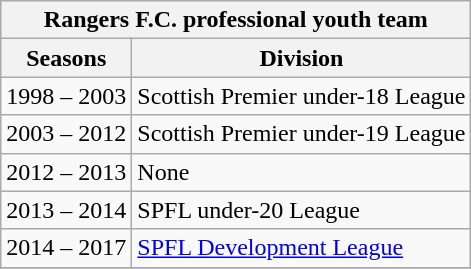<table class="wikitable">
<tr>
<th colspan=3>Rangers F.C. professional youth team</th>
</tr>
<tr>
<th scope="col">Seasons</th>
<th scope="col">Division</th>
</tr>
<tr>
<td>1998 – 2003</td>
<td>Scottish Premier under-18 League</td>
</tr>
<tr>
<td>2003 – 2012</td>
<td>Scottish Premier under-19 League</td>
</tr>
<tr>
<td>2012 – 2013</td>
<td>None</td>
</tr>
<tr>
<td>2013 – 2014</td>
<td>SPFL under-20 League</td>
</tr>
<tr>
<td>2014 – 2017</td>
<td><a href='#'>SPFL Development League</a></td>
</tr>
<tr>
</tr>
</table>
